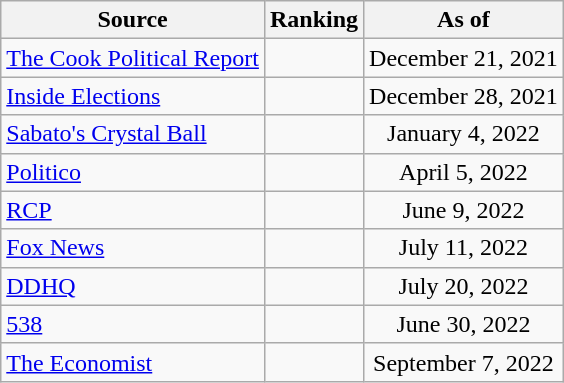<table class="wikitable" style="text-align:center">
<tr>
<th>Source</th>
<th>Ranking</th>
<th>As of</th>
</tr>
<tr>
<td align=left><a href='#'>The Cook Political Report</a></td>
<td></td>
<td>December 21, 2021</td>
</tr>
<tr>
<td align=left><a href='#'>Inside Elections</a></td>
<td></td>
<td>December 28, 2021</td>
</tr>
<tr>
<td align=left><a href='#'>Sabato's Crystal Ball</a></td>
<td></td>
<td>January 4, 2022</td>
</tr>
<tr>
<td align=left><a href='#'>Politico</a></td>
<td></td>
<td>April 5, 2022</td>
</tr>
<tr>
<td align="left"><a href='#'>RCP</a></td>
<td></td>
<td>June 9, 2022</td>
</tr>
<tr>
<td align=left><a href='#'>Fox News</a></td>
<td></td>
<td>July 11, 2022</td>
</tr>
<tr>
<td align="left"><a href='#'>DDHQ</a></td>
<td></td>
<td>July 20, 2022</td>
</tr>
<tr>
<td align="left"><a href='#'>538</a></td>
<td></td>
<td>June 30, 2022</td>
</tr>
<tr>
<td align="left"><a href='#'>The Economist</a></td>
<td></td>
<td>September 7, 2022</td>
</tr>
</table>
